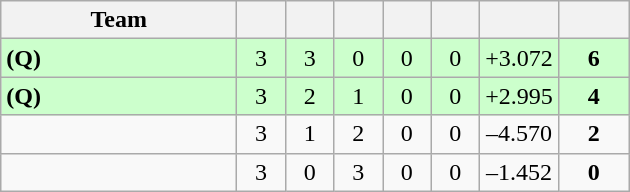<table class="wikitable" style="text-align:center">
<tr>
<th width="150">Team</th>
<th width="25"></th>
<th width="25"></th>
<th width="25"></th>
<th width="25"></th>
<th width="25"></th>
<th width="40"></th>
<th width="40"></th>
</tr>
<tr style="background:#cfc">
<td style="text-align:left"> <strong>(Q)</strong></td>
<td>3</td>
<td>3</td>
<td>0</td>
<td>0</td>
<td>0</td>
<td>+3.072</td>
<td><strong>6</strong></td>
</tr>
<tr style="background:#cfc">
<td style="text-align:left"> <strong>(Q)</strong></td>
<td>3</td>
<td>2</td>
<td>1</td>
<td>0</td>
<td>0</td>
<td>+2.995</td>
<td><strong>4</strong></td>
</tr>
<tr>
<td style="text-align:left"></td>
<td>3</td>
<td>1</td>
<td>2</td>
<td>0</td>
<td>0</td>
<td>–4.570</td>
<td><strong>2</strong></td>
</tr>
<tr>
<td style="text-align:left"></td>
<td>3</td>
<td>0</td>
<td>3</td>
<td>0</td>
<td>0</td>
<td>–1.452</td>
<td><strong>0</strong></td>
</tr>
</table>
